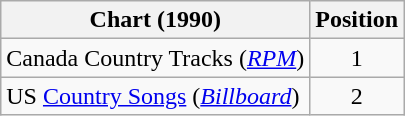<table class="wikitable sortable">
<tr>
<th scope="col">Chart (1990)</th>
<th scope="col">Position</th>
</tr>
<tr>
<td>Canada Country Tracks (<em><a href='#'>RPM</a></em>)</td>
<td align="center">1</td>
</tr>
<tr>
<td>US <a href='#'>Country Songs</a> (<em><a href='#'>Billboard</a></em>)</td>
<td align="center">2</td>
</tr>
</table>
